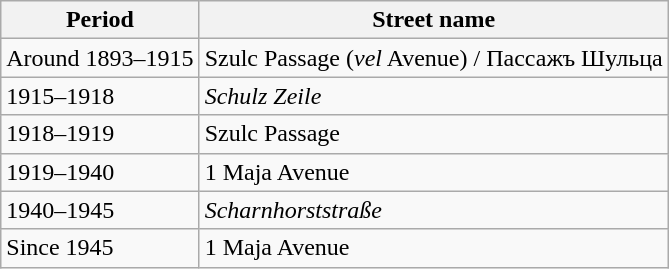<table class="wikitable">
<tr>
<th>Period</th>
<th>Street name</th>
</tr>
<tr>
<td>Around 1893–1915</td>
<td>Szulc Passage (<em>vel</em> Avenue) / Пассажъ Шульца</td>
</tr>
<tr>
<td>1915–1918</td>
<td><em>Schulz Zeile</em></td>
</tr>
<tr>
<td>1918–1919</td>
<td>Szulc Passage</td>
</tr>
<tr>
<td>1919–1940</td>
<td>1 Maja Avenue</td>
</tr>
<tr>
<td>1940–1945</td>
<td><em>Scharnhorststraße</em></td>
</tr>
<tr>
<td>Since 1945</td>
<td>1 Maja Avenue</td>
</tr>
</table>
